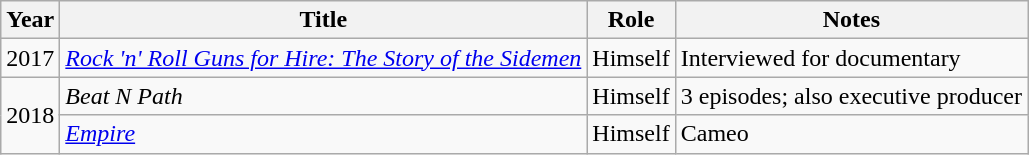<table class="wikitable sortable">
<tr>
<th>Year</th>
<th>Title</th>
<th>Role</th>
<th>Notes</th>
</tr>
<tr>
<td>2017</td>
<td><em><a href='#'>Rock 'n' Roll Guns for Hire: The Story of the Sidemen</a></em></td>
<td>Himself</td>
<td>Interviewed for documentary</td>
</tr>
<tr>
<td rowspan="2">2018</td>
<td><em>Beat N Path</em></td>
<td>Himself</td>
<td>3 episodes; also executive producer</td>
</tr>
<tr>
<td><em><a href='#'>Empire</a></em></td>
<td>Himself</td>
<td>Cameo</td>
</tr>
</table>
